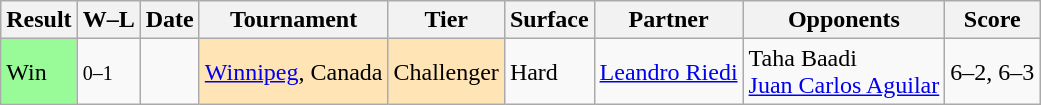<table class="wikitable">
<tr>
<th>Result</th>
<th class="unsortable">W–L</th>
<th>Date</th>
<th>Tournament</th>
<th>Tier</th>
<th>Surface</th>
<th>Partner</th>
<th>Opponents</th>
<th class="unsortable">Score</th>
</tr>
<tr>
<td bgcolor=98fb98>Win</td>
<td><small>0–1</small></td>
<td><a href='#'></a></td>
<td bgcolor=moccasin><a href='#'>Winnipeg</a>, Canada</td>
<td bgcolor=moccasin>Challenger</td>
<td>Hard</td>
<td> <a href='#'>Leandro Riedi</a></td>
<td> Taha Baadi <br>  <a href='#'>Juan Carlos Aguilar</a></td>
<td>6–2, 6–3</td>
</tr>
</table>
